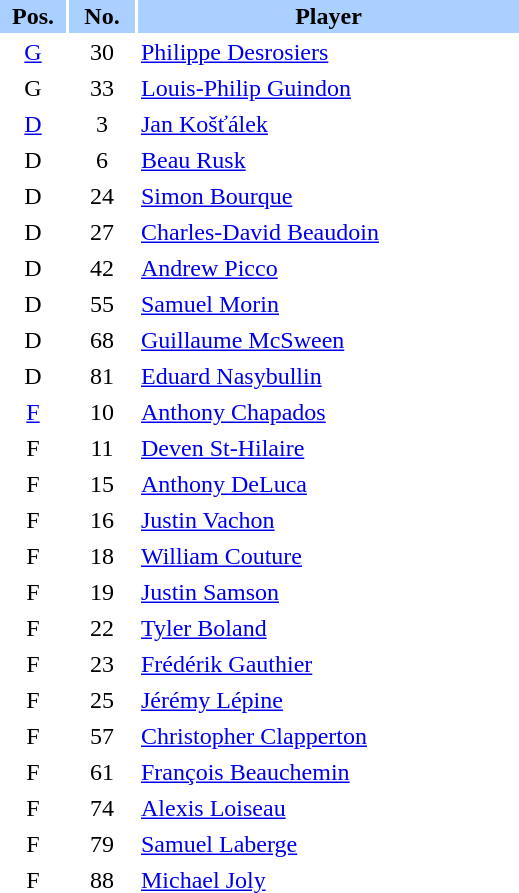<table border="0" cellspacing="2" cellpadding="2">
<tr bgcolor=AAD0FF>
<th width=40>Pos.</th>
<th width=40>No.</th>
<th width=250>Player</th>
</tr>
<tr>
<td style="text-align:center;"><a href='#'>G</a></td>
<td style="text-align:center;">30</td>
<td><a href='#'>Philippe Desrosiers</a></td>
</tr>
<tr>
<td style="text-align:center;">G</td>
<td style="text-align:center;">33</td>
<td><a href='#'>Louis-Philip Guindon</a></td>
</tr>
<tr>
<td style="text-align:center;"><a href='#'>D</a></td>
<td style="text-align:center;">3</td>
<td><a href='#'>Jan Košťálek</a></td>
</tr>
<tr>
<td style="text-align:center;">D</td>
<td style="text-align:center;">6</td>
<td><a href='#'>Beau Rusk</a></td>
</tr>
<tr>
<td style="text-align:center;">D</td>
<td style="text-align:center;">24</td>
<td><a href='#'>Simon Bourque</a></td>
</tr>
<tr>
<td style="text-align:center;">D</td>
<td style="text-align:center;">27</td>
<td><a href='#'>Charles-David Beaudoin</a></td>
</tr>
<tr>
<td style="text-align:center;">D</td>
<td style="text-align:center;">42</td>
<td><a href='#'>Andrew Picco</a></td>
</tr>
<tr>
<td style="text-align:center;">D</td>
<td style="text-align:center;">55</td>
<td><a href='#'>Samuel Morin</a></td>
</tr>
<tr>
<td style="text-align:center;">D</td>
<td style="text-align:center;">68</td>
<td><a href='#'>Guillaume McSween</a></td>
</tr>
<tr>
<td style="text-align:center;">D</td>
<td style="text-align:center;">81</td>
<td><a href='#'>Eduard Nasybullin</a></td>
</tr>
<tr>
<td style="text-align:center;"><a href='#'>F</a></td>
<td style="text-align:center;">10</td>
<td><a href='#'>Anthony Chapados</a></td>
</tr>
<tr>
<td style="text-align:center;">F</td>
<td style="text-align:center;">11</td>
<td><a href='#'>Deven St-Hilaire</a></td>
</tr>
<tr>
<td style="text-align:center;">F</td>
<td style="text-align:center;">15</td>
<td><a href='#'>Anthony DeLuca</a></td>
</tr>
<tr>
<td style="text-align:center;">F</td>
<td style="text-align:center;">16</td>
<td><a href='#'>Justin Vachon</a></td>
</tr>
<tr>
<td style="text-align:center;">F</td>
<td style="text-align:center;">18</td>
<td><a href='#'>William Couture</a></td>
</tr>
<tr>
<td style="text-align:center;">F</td>
<td style="text-align:center;">19</td>
<td><a href='#'>Justin Samson</a></td>
</tr>
<tr>
<td style="text-align:center;">F</td>
<td style="text-align:center;">22</td>
<td><a href='#'>Tyler Boland</a></td>
</tr>
<tr>
<td style="text-align:center;">F</td>
<td style="text-align:center;">23</td>
<td><a href='#'>Frédérik Gauthier</a></td>
</tr>
<tr>
<td style="text-align:center;">F</td>
<td style="text-align:center;">25</td>
<td><a href='#'>Jérémy Lépine</a></td>
</tr>
<tr>
<td style="text-align:center;">F</td>
<td style="text-align:center;">57</td>
<td><a href='#'>Christopher Clapperton</a></td>
</tr>
<tr>
<td style="text-align:center;">F</td>
<td style="text-align:center;">61</td>
<td><a href='#'>François Beauchemin</a></td>
</tr>
<tr>
<td style="text-align:center;">F</td>
<td style="text-align:center;">74</td>
<td><a href='#'>Alexis Loiseau</a></td>
</tr>
<tr>
<td style="text-align:center;">F</td>
<td style="text-align:center;">79</td>
<td><a href='#'>Samuel Laberge</a></td>
</tr>
<tr>
<td style="text-align:center;">F</td>
<td style="text-align:center;">88</td>
<td><a href='#'>Michael Joly</a></td>
</tr>
</table>
